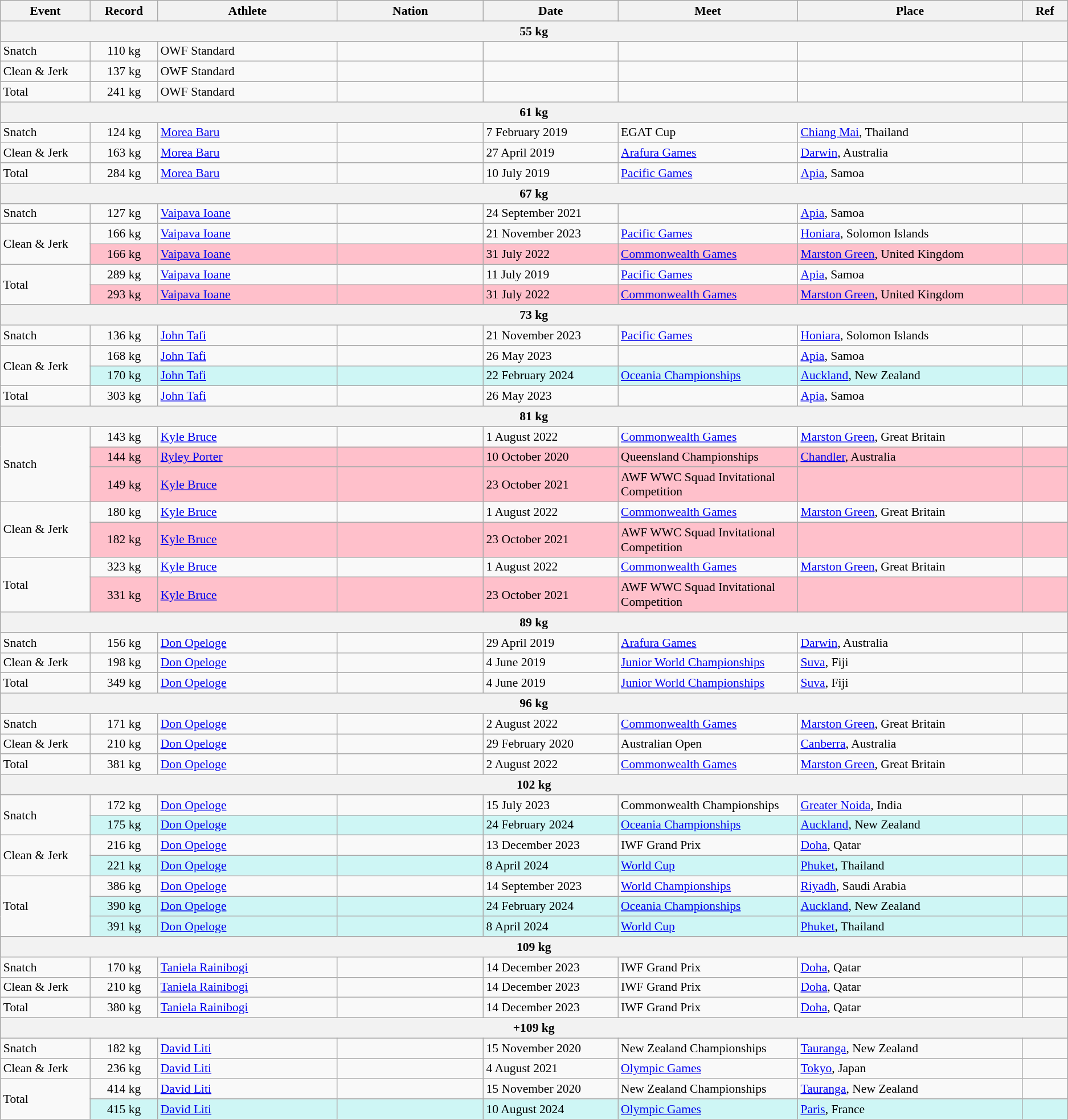<table class="wikitable" style="font-size:90%;">
<tr>
<th width=8%>Event</th>
<th width=6%>Record</th>
<th width=16%>Athlete</th>
<th width=13%>Nation</th>
<th width=12%>Date</th>
<th width=16%>Meet</th>
<th width=20%>Place</th>
<th width=4%>Ref</th>
</tr>
<tr bgcolor="#DDDDDD">
<th colspan=8>55 kg</th>
</tr>
<tr>
<td>Snatch</td>
<td align=center>110 kg</td>
<td>OWF Standard</td>
<td></td>
<td></td>
<td></td>
<td></td>
<td></td>
</tr>
<tr>
<td>Clean & Jerk</td>
<td align=center>137 kg</td>
<td>OWF Standard</td>
<td></td>
<td></td>
<td></td>
<td></td>
<td></td>
</tr>
<tr>
<td>Total</td>
<td align=center>241 kg</td>
<td>OWF Standard</td>
<td></td>
<td></td>
<td></td>
<td></td>
<td></td>
</tr>
<tr bgcolor="#DDDDDD">
<th colspan=8>61 kg</th>
</tr>
<tr>
<td>Snatch</td>
<td align=center>124 kg</td>
<td><a href='#'>Morea Baru</a></td>
<td></td>
<td>7 February 2019</td>
<td>EGAT Cup</td>
<td><a href='#'>Chiang Mai</a>, Thailand</td>
<td></td>
</tr>
<tr>
<td>Clean & Jerk</td>
<td align=center>163 kg</td>
<td><a href='#'>Morea Baru</a></td>
<td></td>
<td>27 April 2019</td>
<td><a href='#'>Arafura Games</a></td>
<td><a href='#'>Darwin</a>, Australia</td>
<td></td>
</tr>
<tr>
<td>Total</td>
<td align=center>284 kg</td>
<td><a href='#'>Morea Baru</a></td>
<td></td>
<td>10 July 2019</td>
<td><a href='#'>Pacific Games</a></td>
<td><a href='#'>Apia</a>, Samoa</td>
<td></td>
</tr>
<tr bgcolor="#DDDDDD">
<th colspan=8>67 kg</th>
</tr>
<tr>
<td>Snatch</td>
<td align=center>127 kg</td>
<td><a href='#'>Vaipava Ioane</a></td>
<td></td>
<td>24 September 2021</td>
<td></td>
<td><a href='#'>Apia</a>, Samoa</td>
<td></td>
</tr>
<tr>
<td rowspan=2>Clean & Jerk</td>
<td align="center">166 kg</td>
<td><a href='#'>Vaipava Ioane</a></td>
<td></td>
<td>21 November 2023</td>
<td><a href='#'>Pacific Games</a></td>
<td><a href='#'>Honiara</a>, Solomon Islands</td>
<td></td>
</tr>
<tr bgcolor="pink">
<td align="center">166 kg</td>
<td><a href='#'>Vaipava Ioane</a></td>
<td></td>
<td>31 July 2022</td>
<td><a href='#'>Commonwealth Games</a></td>
<td><a href='#'>Marston Green</a>, United Kingdom</td>
<td></td>
</tr>
<tr>
<td rowspan=2>Total</td>
<td align=center>289 kg</td>
<td><a href='#'>Vaipava Ioane</a></td>
<td></td>
<td>11 July 2019</td>
<td><a href='#'>Pacific Games</a></td>
<td><a href='#'>Apia</a>, Samoa</td>
<td></td>
</tr>
<tr bgcolor=pink>
<td align=center>293 kg</td>
<td><a href='#'>Vaipava Ioane</a></td>
<td></td>
<td>31 July 2022</td>
<td><a href='#'>Commonwealth Games</a></td>
<td><a href='#'>Marston Green</a>, United Kingdom</td>
<td></td>
</tr>
<tr bgcolor="#DDDDDD">
<th colspan=8>73 kg</th>
</tr>
<tr>
<td>Snatch</td>
<td align=center>136 kg</td>
<td><a href='#'>John Tafi</a></td>
<td></td>
<td>21 November 2023</td>
<td><a href='#'>Pacific Games</a></td>
<td><a href='#'>Honiara</a>, Solomon Islands</td>
<td></td>
</tr>
<tr>
<td rowspan=2>Clean & Jerk</td>
<td align=center>168 kg</td>
<td><a href='#'>John Tafi</a></td>
<td></td>
<td>26 May 2023</td>
<td></td>
<td><a href='#'>Apia</a>, Samoa</td>
<td></td>
</tr>
<tr bgcolor=#CEF6F5>
<td align=center>170 kg</td>
<td><a href='#'>John Tafi</a></td>
<td></td>
<td>22 February 2024</td>
<td><a href='#'>Oceania Championships</a></td>
<td><a href='#'>Auckland</a>, New Zealand</td>
<td></td>
</tr>
<tr>
<td>Total</td>
<td align=center>303 kg</td>
<td><a href='#'>John Tafi</a></td>
<td></td>
<td>26 May 2023</td>
<td></td>
<td><a href='#'>Apia</a>, Samoa</td>
<td></td>
</tr>
<tr bgcolor="#DDDDDD">
<th colspan=8>81 kg</th>
</tr>
<tr>
<td rowspan=3>Snatch</td>
<td align=center>143 kg</td>
<td><a href='#'>Kyle Bruce</a></td>
<td></td>
<td>1 August 2022</td>
<td><a href='#'>Commonwealth Games</a></td>
<td><a href='#'>Marston Green</a>, Great Britain</td>
<td></td>
</tr>
<tr style="background:pink">
<td align=center>144 kg</td>
<td><a href='#'>Ryley Porter</a></td>
<td></td>
<td>10 October 2020</td>
<td>Queensland Championships</td>
<td><a href='#'>Chandler</a>, Australia</td>
<td></td>
</tr>
<tr style="background:pink">
<td align=center>149 kg</td>
<td><a href='#'>Kyle Bruce</a></td>
<td></td>
<td>23 October 2021</td>
<td>AWF WWC Squad Invitational Competition</td>
<td></td>
<td></td>
</tr>
<tr>
<td rowspan=2>Clean & Jerk</td>
<td align=center>180 kg</td>
<td><a href='#'>Kyle Bruce</a></td>
<td></td>
<td>1 August 2022</td>
<td><a href='#'>Commonwealth Games</a></td>
<td><a href='#'>Marston Green</a>, Great Britain</td>
<td></td>
</tr>
<tr style="background:pink">
<td align=center>182 kg</td>
<td><a href='#'>Kyle Bruce</a></td>
<td></td>
<td>23 October 2021</td>
<td>AWF WWC Squad Invitational Competition</td>
<td></td>
<td></td>
</tr>
<tr>
<td rowspan=2>Total</td>
<td align=center>323 kg</td>
<td><a href='#'>Kyle Bruce</a></td>
<td></td>
<td>1 August 2022</td>
<td><a href='#'>Commonwealth Games</a></td>
<td><a href='#'>Marston Green</a>, Great Britain</td>
<td></td>
</tr>
<tr style="background:pink">
<td align=center>331 kg</td>
<td><a href='#'>Kyle Bruce</a></td>
<td></td>
<td>23 October 2021</td>
<td>AWF WWC Squad Invitational Competition</td>
<td></td>
<td></td>
</tr>
<tr bgcolor="#DDDDDD">
<th colspan=8>89 kg</th>
</tr>
<tr>
<td>Snatch</td>
<td align=center>156 kg</td>
<td><a href='#'>Don Opeloge</a></td>
<td></td>
<td>29 April 2019</td>
<td><a href='#'>Arafura Games</a></td>
<td><a href='#'>Darwin</a>, Australia</td>
<td></td>
</tr>
<tr>
<td>Clean & Jerk</td>
<td align=center>198 kg</td>
<td><a href='#'>Don Opeloge</a></td>
<td></td>
<td>4 June 2019</td>
<td><a href='#'>Junior World Championships</a></td>
<td><a href='#'>Suva</a>, Fiji</td>
<td></td>
</tr>
<tr>
<td>Total</td>
<td align=center>349 kg</td>
<td><a href='#'>Don Opeloge</a></td>
<td></td>
<td>4 June 2019</td>
<td><a href='#'>Junior World Championships</a></td>
<td><a href='#'>Suva</a>, Fiji</td>
<td></td>
</tr>
<tr bgcolor="#DDDDDD">
<th colspan=8>96 kg</th>
</tr>
<tr>
<td>Snatch</td>
<td align=center>171 kg</td>
<td><a href='#'>Don Opeloge</a></td>
<td></td>
<td>2 August 2022</td>
<td><a href='#'>Commonwealth Games</a></td>
<td><a href='#'>Marston Green</a>, Great Britain</td>
<td></td>
</tr>
<tr>
<td>Clean & Jerk</td>
<td align=center>210 kg</td>
<td><a href='#'>Don Opeloge</a></td>
<td></td>
<td>29 February 2020</td>
<td>Australian Open</td>
<td><a href='#'>Canberra</a>, Australia</td>
<td></td>
</tr>
<tr>
<td>Total</td>
<td align=center>381 kg</td>
<td><a href='#'>Don Opeloge</a></td>
<td></td>
<td>2 August 2022</td>
<td><a href='#'>Commonwealth Games</a></td>
<td><a href='#'>Marston Green</a>, Great Britain</td>
<td></td>
</tr>
<tr bgcolor="#DDDDDD">
<th colspan=8>102 kg</th>
</tr>
<tr>
<td rowspan=2>Snatch</td>
<td align=center>172 kg</td>
<td><a href='#'>Don Opeloge</a></td>
<td></td>
<td>15 July 2023</td>
<td>Commonwealth Championships</td>
<td><a href='#'>Greater Noida</a>, India</td>
<td></td>
</tr>
<tr bgcolor=#CEF6F5>
<td align=center>175 kg</td>
<td><a href='#'>Don Opeloge</a></td>
<td></td>
<td>24 February 2024</td>
<td><a href='#'>Oceania Championships</a></td>
<td><a href='#'>Auckland</a>, New Zealand</td>
<td></td>
</tr>
<tr>
<td rowspan=2>Clean & Jerk</td>
<td align=center>216 kg</td>
<td><a href='#'>Don Opeloge</a></td>
<td></td>
<td>13 December 2023</td>
<td>IWF Grand Prix</td>
<td><a href='#'>Doha</a>, Qatar</td>
<td></td>
</tr>
<tr bgcolor=#CEF6F5>
<td align=center>221 kg</td>
<td><a href='#'>Don Opeloge</a></td>
<td></td>
<td>8 April 2024</td>
<td><a href='#'>World Cup</a></td>
<td><a href='#'>Phuket</a>, Thailand</td>
<td></td>
</tr>
<tr>
<td rowspan=3>Total</td>
<td align=center>386 kg</td>
<td><a href='#'>Don Opeloge</a></td>
<td></td>
<td>14 September 2023</td>
<td><a href='#'>World Championships</a></td>
<td><a href='#'>Riyadh</a>, Saudi Arabia</td>
<td></td>
</tr>
<tr bgcolor=#CEF6F5>
<td align=center>390 kg</td>
<td><a href='#'>Don Opeloge</a></td>
<td></td>
<td>24 February 2024</td>
<td><a href='#'>Oceania Championships</a></td>
<td><a href='#'>Auckland</a>, New Zealand</td>
<td></td>
</tr>
<tr bgcolor=#CEF6F5>
<td align=center>391 kg</td>
<td><a href='#'>Don Opeloge</a></td>
<td></td>
<td>8 April 2024</td>
<td><a href='#'>World Cup</a></td>
<td><a href='#'>Phuket</a>, Thailand</td>
<td></td>
</tr>
<tr bgcolor="#DDDDDD">
<th colspan=8>109 kg</th>
</tr>
<tr>
<td>Snatch</td>
<td align=center>170 kg</td>
<td><a href='#'>Taniela Rainibogi</a></td>
<td></td>
<td>14 December 2023</td>
<td>IWF Grand Prix</td>
<td><a href='#'>Doha</a>, Qatar</td>
<td></td>
</tr>
<tr>
<td>Clean & Jerk</td>
<td align="center">210 kg</td>
<td><a href='#'>Taniela Rainibogi</a></td>
<td></td>
<td>14 December 2023</td>
<td>IWF Grand Prix</td>
<td><a href='#'>Doha</a>, Qatar</td>
<td></td>
</tr>
<tr>
<td>Total</td>
<td align="center">380 kg</td>
<td><a href='#'>Taniela Rainibogi</a></td>
<td></td>
<td>14 December 2023</td>
<td>IWF Grand Prix</td>
<td><a href='#'>Doha</a>, Qatar</td>
<td></td>
</tr>
<tr bgcolor="#DDDDDD">
<th colspan=8>+109 kg</th>
</tr>
<tr>
<td>Snatch</td>
<td align=center>182 kg</td>
<td><a href='#'>David Liti</a></td>
<td></td>
<td>15 November 2020</td>
<td>New Zealand Championships</td>
<td><a href='#'>Tauranga</a>, New Zealand</td>
<td></td>
</tr>
<tr>
<td>Clean & Jerk</td>
<td align=center>236 kg</td>
<td><a href='#'>David Liti</a></td>
<td></td>
<td>4 August 2021</td>
<td><a href='#'>Olympic Games</a></td>
<td><a href='#'>Tokyo</a>, Japan</td>
<td></td>
</tr>
<tr>
<td rowspan=2>Total</td>
<td align=center>414 kg</td>
<td><a href='#'>David Liti</a></td>
<td></td>
<td>15 November 2020</td>
<td>New Zealand Championships</td>
<td><a href='#'>Tauranga</a>, New Zealand</td>
<td></td>
</tr>
<tr bgcolor=#CEF6F5>
<td align=center>415 kg</td>
<td><a href='#'>David Liti</a></td>
<td></td>
<td>10 August 2024</td>
<td><a href='#'>Olympic Games</a></td>
<td><a href='#'>Paris</a>, France</td>
<td></td>
</tr>
</table>
